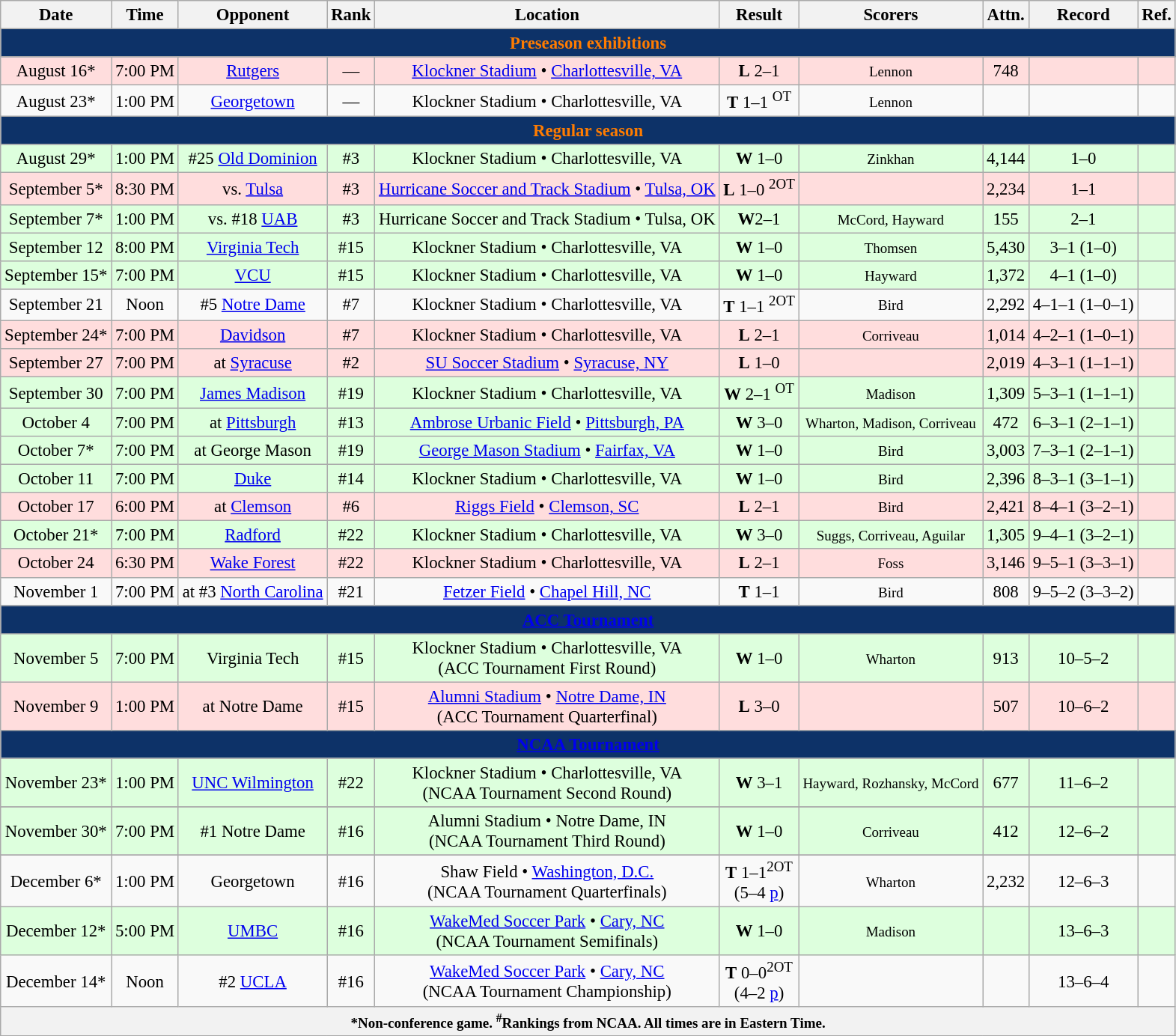<table class="wikitable" style="font-size:95%; text-align:center">
<tr>
<th>Date</th>
<th>Time</th>
<th>Opponent</th>
<th>Rank</th>
<th>Location</th>
<th>Result</th>
<th>Scorers</th>
<th>Attn.</th>
<th>Record</th>
<th>Ref.</th>
</tr>
<tr>
<th colspan=10 style="background:#0d3268; color:#ff7c00;">Preseason exhibitions</th>
</tr>
<tr style="background:#fdd;">
<td>     August 16*</td>
<td>             7:00 PM</td>
<td> <a href='#'>Rutgers</a></td>
<td> —</td>
<td>  <a href='#'>Klockner Stadium</a> • <a href='#'>Charlottesville, VA</a></td>
<td>           <strong>L</strong> 2–1</td>
<td>      <small>Lennon</small></td>
<td>       748</td>
<td></td>
<td></td>
</tr>
<tr style="background:#;">
<td>     August 23*</td>
<td>             1:00 PM</td>
<td> <a href='#'>Georgetown</a></td>
<td> —</td>
<td>  Klockner Stadium • Charlottesville, VA</td>
<td>           <strong>T</strong> 1–1 <sup>OT</sup></td>
<td>      <small>Lennon</small></td>
<td></td>
<td></td>
<td></td>
</tr>
<tr>
<th colspan=10 style="background:#0d3268; color:#ff7c00;">Regular season</th>
</tr>
<tr style="background:#dfd;">
<td>     August 29*</td>
<td>             1:00 PM</td>
<td> #25 <a href='#'>Old Dominion</a></td>
<td>             #3</td>
<td>  Klockner Stadium • Charlottesville, VA</td>
<td>           <strong>W</strong> 1–0</td>
<td>      <small>Zinkhan</small></td>
<td>       4,144</td>
<td>           1–0</td>
<td>              </td>
</tr>
<tr style="background:#fdd;">
<td>     September 5*</td>
<td>             8:30 PM</td>
<td> vs. <a href='#'>Tulsa</a></td>
<td>             #3</td>
<td>  <a href='#'>Hurricane Soccer and Track Stadium</a> • <a href='#'>Tulsa, OK</a><br></td>
<td>           <strong>L</strong> 1–0 <sup>2OT</sup></td>
<td>      <small></small></td>
<td>       2,234</td>
<td>           1–1</td>
<td>              </td>
</tr>
<tr style="background:#dfd;">
<td>     September 7*</td>
<td>             1:00 PM</td>
<td> vs. #18 <a href='#'>UAB</a></td>
<td>             #3</td>
<td>  Hurricane Soccer and Track Stadium • Tulsa, OK<br></td>
<td>           <strong>W</strong>2–1</td>
<td>      <small>McCord, Hayward</small></td>
<td>       155</td>
<td>           2–1</td>
<td>              </td>
</tr>
<tr style="background:#dfd;">
<td>     September 12</td>
<td>             8:00 PM</td>
<td> <a href='#'>Virginia Tech</a></td>
<td>             #15</td>
<td>  Klockner Stadium • Charlottesville, VA<br></td>
<td>           <strong>W</strong> 1–0</td>
<td>      <small>Thomsen</small></td>
<td>       5,430</td>
<td>           3–1 (1–0)</td>
<td>              </td>
</tr>
<tr style="background:#dfd;">
<td>     September 15*</td>
<td>             7:00 PM</td>
<td> <a href='#'>VCU</a></td>
<td>             #15</td>
<td>  Klockner Stadium • Charlottesville, VA<br></td>
<td>           <strong>W</strong> 1–0</td>
<td>      <small>Hayward</small></td>
<td>       1,372</td>
<td>           4–1 (1–0)</td>
<td>              </td>
</tr>
<tr style="background:#;">
<td>     September 21</td>
<td>             Noon</td>
<td> #5 <a href='#'>Notre Dame</a></td>
<td>             #7</td>
<td>  Klockner Stadium • Charlottesville, VA</td>
<td>           <strong>T</strong> 1–1 <sup>2OT</sup></td>
<td>      <small>Bird</small></td>
<td>       2,292</td>
<td>           4–1–1 (1–0–1)</td>
<td>              </td>
</tr>
<tr style="background:#fdd;">
<td>     September 24*</td>
<td>             7:00 PM</td>
<td> <a href='#'>Davidson</a></td>
<td>             #7</td>
<td>  Klockner Stadium • Charlottesville, VA</td>
<td>           <strong>L</strong> 2–1</td>
<td>      <small>Corriveau</small></td>
<td>       1,014</td>
<td>           4–2–1 (1–0–1)</td>
<td>              </td>
</tr>
<tr style="background:#fdd;">
<td>     September 27</td>
<td>             7:00 PM</td>
<td> at <a href='#'>Syracuse</a></td>
<td>             #2</td>
<td>  <a href='#'>SU Soccer Stadium</a> • <a href='#'>Syracuse, NY</a></td>
<td>           <strong>L</strong> 1–0</td>
<td>      <small></small></td>
<td>       2,019</td>
<td>           4–3–1 (1–1–1)</td>
<td>              </td>
</tr>
<tr style="background:#dfd;">
<td>     September 30</td>
<td>             7:00 PM</td>
<td> <a href='#'>James Madison</a></td>
<td>             #19</td>
<td>  Klockner Stadium • Charlottesville, VA</td>
<td>           <strong>W</strong> 2–1 <sup>OT</sup></td>
<td>      <small>Madison</small></td>
<td>       1,309</td>
<td>           5–3–1 (1–1–1)</td>
<td>              </td>
</tr>
<tr style="background:#dfd;">
<td>     October 4</td>
<td>             7:00 PM</td>
<td> at <a href='#'>Pittsburgh</a></td>
<td>             #13</td>
<td>  <a href='#'>Ambrose Urbanic Field</a> • <a href='#'>Pittsburgh, PA</a></td>
<td>           <strong>W</strong> 3–0</td>
<td>      <small>Wharton, Madison, Corriveau</small></td>
<td>       472</td>
<td>           6–3–1 (2–1–1)</td>
<td>              </td>
</tr>
<tr style="background:#dfd;">
<td>     October 7*</td>
<td>             7:00 PM</td>
<td> at George Mason</td>
<td>             #19</td>
<td>  <a href='#'>George Mason Stadium</a> • <a href='#'>Fairfax, VA</a></td>
<td>           <strong>W</strong> 1–0</td>
<td>      <small>Bird</small></td>
<td>       3,003</td>
<td>           7–3–1 (2–1–1)</td>
<td>              </td>
</tr>
<tr style="background:#dfd;">
<td>     October 11</td>
<td>             7:00 PM</td>
<td> <a href='#'>Duke</a></td>
<td>             #14</td>
<td>  Klockner Stadium • Charlottesville, VA</td>
<td>           <strong>W</strong> 1–0</td>
<td>      <small>Bird</small></td>
<td>       2,396</td>
<td>           8–3–1 (3–1–1)</td>
<td>              </td>
</tr>
<tr style="background:#fdd;">
<td>     October 17</td>
<td>             6:00 PM</td>
<td> at <a href='#'>Clemson</a></td>
<td>             #6</td>
<td>  <a href='#'>Riggs Field</a> • <a href='#'>Clemson, SC</a></td>
<td>           <strong>L</strong> 2–1</td>
<td>      <small>Bird</small></td>
<td>       2,421</td>
<td>           8–4–1 (3–2–1)</td>
<td>              </td>
</tr>
<tr style="background:#dfd;">
<td>     October 21*</td>
<td>             7:00 PM</td>
<td> <a href='#'>Radford</a></td>
<td>             #22</td>
<td>  Klockner Stadium • Charlottesville, VA</td>
<td>           <strong>W</strong> 3–0</td>
<td>      <small>Suggs, Corriveau, Aguilar</small></td>
<td>       1,305</td>
<td>           9–4–1 (3–2–1)</td>
<td>              </td>
</tr>
<tr style="background:#fdd;">
<td>     October 24</td>
<td>             6:30 PM</td>
<td> <a href='#'>Wake Forest</a></td>
<td>             #22</td>
<td>  Klockner Stadium • Charlottesville, VA</td>
<td>           <strong>L</strong> 2–1</td>
<td>      <small>Foss</small></td>
<td>       3,146</td>
<td>           9–5–1 (3–3–1)</td>
<td>              </td>
</tr>
<tr style="background:#;">
<td>     November 1</td>
<td>             7:00 PM</td>
<td> at #3 <a href='#'>North Carolina</a></td>
<td>             #21</td>
<td>  <a href='#'>Fetzer Field</a> • <a href='#'>Chapel Hill, NC</a></td>
<td>           <strong>T</strong> 1–1</td>
<td>      <small>Bird</small></td>
<td>       808</td>
<td>           9–5–2 (3–3–2)</td>
<td>              </td>
</tr>
<tr>
<th colspan=10 style="background:#0d3268; color:#ff7c00;"><a href='#'><span>ACC Tournament</span></a></th>
</tr>
<tr style="background:#dfd;">
<td>     November 5</td>
<td>             7:00 PM</td>
<td> Virginia Tech</td>
<td>             #15</td>
<td>  Klockner Stadium • Charlottesville, VA<br>(ACC Tournament First Round)</td>
<td>           <strong>W</strong> 1–0</td>
<td>      <small>Wharton</small></td>
<td>       913</td>
<td>           10–5–2</td>
<td>              </td>
</tr>
<tr style="background:#fdd;">
<td>     November 9</td>
<td>             1:00 PM</td>
<td> at Notre Dame</td>
<td>             #15</td>
<td>  <a href='#'>Alumni Stadium</a> • <a href='#'>Notre Dame, IN</a><br>(ACC Tournament Quarterfinal)</td>
<td>           <strong>L</strong> 3–0</td>
<td>      <small></small></td>
<td>       507</td>
<td>           10–6–2</td>
<td>              </td>
</tr>
<tr>
<th colspan=10 style="background:#0d3268; color:#ff7c00;"><a href='#'><span>NCAA Tournament</span></a></th>
</tr>
<tr style="background:#dfd;">
<td>     November 23*</td>
<td>             1:00 PM</td>
<td> <a href='#'>UNC Wilmington</a></td>
<td>             #22</td>
<td>  Klockner Stadium • Charlottesville, VA<br>(NCAA Tournament Second Round)</td>
<td>           <strong>W</strong> 3–1</td>
<td>      <small>Hayward, Rozhansky, McCord</small></td>
<td>       677</td>
<td>           11–6–2</td>
<td>              </td>
</tr>
<tr>
</tr>
<tr style="background:#dfd;">
<td>     November 30*</td>
<td>             7:00 PM</td>
<td> #1 Notre Dame</td>
<td>             #16</td>
<td>  Alumni Stadium • Notre Dame, IN<br>(NCAA Tournament Third Round)</td>
<td>           <strong>W</strong> 1–0</td>
<td>      <small>Corriveau</small></td>
<td>       412</td>
<td>           12–6–2</td>
<td>               </td>
</tr>
<tr>
</tr>
<tr style=";">
<td>     December 6*</td>
<td>             1:00 PM</td>
<td> Georgetown</td>
<td>             #16</td>
<td>  Shaw Field • <a href='#'>Washington, D.C.</a><br>(NCAA Tournament Quarterfinals)</td>
<td>           <strong>T</strong> 1–1<sup>2OT</sup><br>(5–4 <a href='#'>p</a>)</td>
<td>      <small>Wharton</small></td>
<td>       2,232</td>
<td>           12–6–3</td>
<td>              </td>
</tr>
<tr style="background:#dfd;">
<td>     December 12*</td>
<td>             5:00 PM</td>
<td> <a href='#'>UMBC</a></td>
<td>             #16</td>
<td>  <a href='#'>WakeMed Soccer Park</a> • <a href='#'>Cary, NC</a><br>(NCAA Tournament Semifinals)</td>
<td>           <strong>W</strong> 1–0</td>
<td>      <small>Madison</small></td>
<td></td>
<td>           13–6–3</td>
<td></td>
</tr>
<tr style=;>
<td>     December 14*</td>
<td>             Noon</td>
<td> #2 <a href='#'>UCLA</a></td>
<td>             #16</td>
<td>  <a href='#'>WakeMed Soccer Park</a> • <a href='#'>Cary, NC</a><br>(NCAA Tournament Championship)</td>
<td>           <strong>T</strong> 0–0<sup>2OT</sup><br>(4–2 <a href='#'>p</a>)</td>
<td>      <small></small></td>
<td></td>
<td>           13–6–4</td>
<td></td>
</tr>
<tr>
<th colspan=10><small>*Non-conference game. <sup>#</sup>Rankings from NCAA. All times are in Eastern Time.</small></th>
</tr>
<tr>
</tr>
</table>
